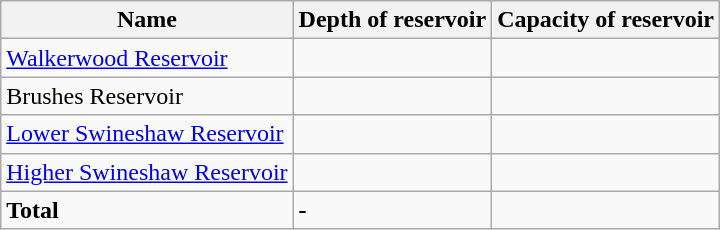<table class="wikitable">
<tr>
<th>Name</th>
<th>Depth of reservoir</th>
<th>Capacity of reservoir</th>
</tr>
<tr>
<td><a href='#'>Walkerwood Reservoir</a></td>
<td></td>
<td></td>
</tr>
<tr>
<td>Brushes Reservoir</td>
<td></td>
<td></td>
</tr>
<tr>
<td><a href='#'>Lower Swineshaw Reservoir</a></td>
<td></td>
<td></td>
</tr>
<tr>
<td><a href='#'>Higher Swineshaw Reservoir</a></td>
<td></td>
<td></td>
</tr>
<tr>
<td><strong>Total</strong></td>
<td><strong>-</strong></td>
<td><strong></strong> </td>
</tr>
</table>
